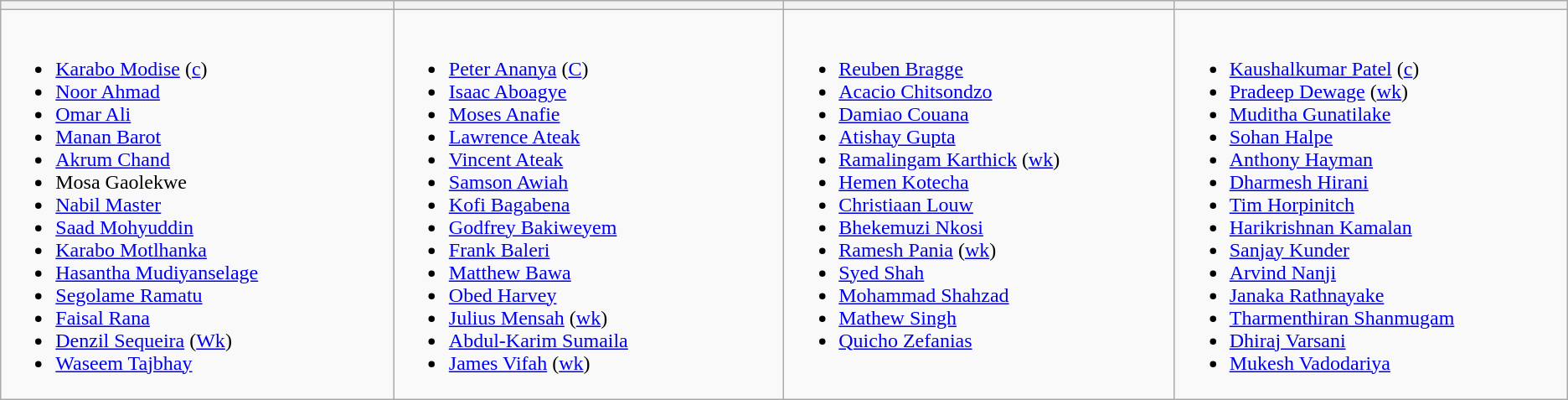<table class="wikitable">
<tr>
<th width=330></th>
<th width=330></th>
<th width=330></th>
<th width=330></th>
</tr>
<tr>
<td valign=top><br><ul><li><a href='#'>Karabo Modise</a> (<a href='#'>c</a>)</li><li><a href='#'>Noor Ahmad</a></li><li><a href='#'>Omar Ali</a></li><li><a href='#'>Manan Barot</a></li><li><a href='#'>Akrum Chand</a></li><li>Mosa Gaolekwe</li><li><a href='#'>Nabil Master</a></li><li><a href='#'>Saad Mohyuddin</a></li><li><a href='#'>Karabo Motlhanka</a></li><li><a href='#'>Hasantha Mudiyanselage</a></li><li><a href='#'>Segolame Ramatu</a></li><li><a href='#'>Faisal Rana</a></li><li><a href='#'>Denzil Sequeira</a> (<a href='#'>Wk</a>)</li><li><a href='#'>Waseem Tajbhay</a></li></ul></td>
<td valign=top><br><ul><li><a href='#'>Peter Ananya</a> (<a href='#'>C</a>)</li><li><a href='#'>Isaac Aboagye</a></li><li><a href='#'>Moses Anafie</a></li><li><a href='#'>Lawrence Ateak</a></li><li><a href='#'>Vincent Ateak</a></li><li><a href='#'>Samson Awiah</a></li><li><a href='#'>Kofi Bagabena</a></li><li><a href='#'>Godfrey Bakiweyem</a></li><li><a href='#'>Frank Baleri</a></li><li><a href='#'>Matthew Bawa</a></li><li><a href='#'>Obed Harvey</a></li><li><a href='#'>Julius Mensah</a> (<a href='#'>wk</a>)</li><li><a href='#'>Abdul-Karim Sumaila</a></li><li><a href='#'>James Vifah</a> (<a href='#'>wk</a>)</li></ul></td>
<td valign=top><br><ul><li><a href='#'>Reuben Bragge</a></li><li><a href='#'>Acacio Chitsondzo</a></li><li><a href='#'>Damiao Couana</a></li><li><a href='#'>Atishay Gupta</a></li><li><a href='#'>Ramalingam Karthick</a> (<a href='#'>wk</a>)</li><li><a href='#'>Hemen Kotecha</a></li><li><a href='#'>Christiaan Louw</a></li><li><a href='#'>Bhekemuzi Nkosi</a></li><li><a href='#'>Ramesh Pania</a> (<a href='#'>wk</a>)</li><li><a href='#'>Syed Shah</a></li><li><a href='#'>Mohammad Shahzad</a></li><li><a href='#'>Mathew Singh</a></li><li><a href='#'>Quicho Zefanias</a></li></ul></td>
<td valign=top><br><ul><li><a href='#'>Kaushalkumar Patel</a> (<a href='#'>c</a>)</li><li><a href='#'>Pradeep Dewage</a> (<a href='#'>wk</a>)</li><li><a href='#'>Muditha Gunatilake</a></li><li><a href='#'>Sohan Halpe</a></li><li><a href='#'>Anthony Hayman</a></li><li><a href='#'>Dharmesh Hirani</a></li><li><a href='#'>Tim Horpinitch</a></li><li><a href='#'>Harikrishnan Kamalan</a></li><li><a href='#'>Sanjay Kunder</a></li><li><a href='#'>Arvind Nanji</a></li><li><a href='#'>Janaka Rathnayake</a></li><li><a href='#'>Tharmenthiran Shanmugam</a></li><li><a href='#'>Dhiraj Varsani</a></li><li><a href='#'>Mukesh Vadodariya</a></li></ul></td>
</tr>
</table>
